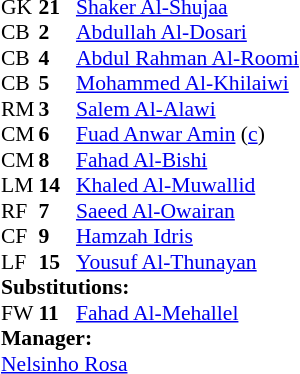<table style="font-size: 90%" cellspacing="0" cellpadding="0"  align="center">
<tr>
<th width="25"></th>
<th width="25"></th>
</tr>
<tr>
<td>GK</td>
<td><strong>21</strong></td>
<td><a href='#'>Shaker Al-Shujaa</a></td>
</tr>
<tr>
<td>CB</td>
<td><strong>2</strong></td>
<td><a href='#'>Abdullah Al-Dosari</a></td>
<td></td>
</tr>
<tr>
<td>CB</td>
<td><strong>4</strong></td>
<td><a href='#'>Abdul Rahman Al-Roomi</a></td>
</tr>
<tr>
<td>CB</td>
<td><strong>5</strong></td>
<td><a href='#'>Mohammed Al-Khilaiwi</a></td>
</tr>
<tr>
<td>RM</td>
<td><strong>3</strong></td>
<td><a href='#'>Salem Al-Alawi</a></td>
</tr>
<tr>
<td>CM</td>
<td><strong>6</strong></td>
<td><a href='#'>Fuad Anwar Amin</a> (<a href='#'>c</a>)</td>
</tr>
<tr>
<td>CM</td>
<td><strong>8</strong></td>
<td><a href='#'>Fahad Al-Bishi</a></td>
<td></td>
</tr>
<tr>
<td>LM</td>
<td><strong>14</strong></td>
<td><a href='#'>Khaled Al-Muwallid</a></td>
</tr>
<tr>
<td>RF</td>
<td><strong>7</strong></td>
<td><a href='#'>Saeed Al-Owairan</a></td>
</tr>
<tr>
<td>CF</td>
<td><strong>9</strong></td>
<td><a href='#'>Hamzah Idris</a></td>
<td></td>
<td></td>
</tr>
<tr>
<td>LF</td>
<td><strong>15</strong></td>
<td><a href='#'>Yousuf Al-Thunayan</a></td>
</tr>
<tr>
<td colspan=4><strong>Substitutions:</strong></td>
</tr>
<tr>
<td>FW</td>
<td><strong>11</strong></td>
<td><a href='#'>Fahad Al-Mehallel</a></td>
<td></td>
<td></td>
</tr>
<tr>
<td colspan=5><strong>Manager:</strong></td>
</tr>
<tr>
<td colspan=5> <a href='#'>Nelsinho Rosa</a></td>
</tr>
</table>
